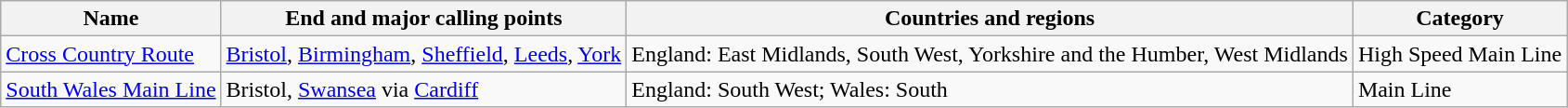<table class="wikitable">
<tr>
<th>Name</th>
<th>End and major calling points</th>
<th>Countries and regions</th>
<th>Category</th>
</tr>
<tr>
<td><a href='#'>Cross Country Route</a></td>
<td><a href='#'>Bristol</a>, <a href='#'>Birmingham</a>, <a href='#'>Sheffield</a>, <a href='#'>Leeds</a>, <a href='#'>York</a></td>
<td>England: East Midlands, South West, Yorkshire and the Humber, West Midlands</td>
<td>High Speed Main Line </td>
</tr>
<tr>
<td><a href='#'>South Wales Main Line</a></td>
<td>Bristol, <a href='#'>Swansea</a> via <a href='#'>Cardiff</a></td>
<td>England: South West; Wales: South</td>
<td>Main Line </td>
</tr>
</table>
